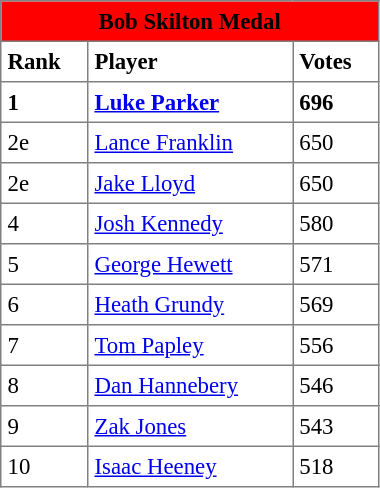<table border="1" cellpadding="4" cellspacing="0"  style="text-align:left; font-size:95%; border-collapse:collapse; width:20%;">
<tr style="background:#FF0000; text-align:center;">
<th colspan="3"><span>Bob Skilton Medal</span></th>
</tr>
<tr>
<th>Rank</th>
<th>Player</th>
<th>Votes</th>
</tr>
<tr>
<td><strong>1</strong></td>
<td><strong><a href='#'>Luke Parker</a></strong></td>
<td><strong>696</strong></td>
</tr>
<tr>
<td>2e</td>
<td><a href='#'>Lance Franklin</a></td>
<td>650</td>
</tr>
<tr>
<td>2e</td>
<td><a href='#'>Jake Lloyd</a></td>
<td>650</td>
</tr>
<tr>
<td>4</td>
<td><a href='#'>Josh Kennedy</a></td>
<td>580</td>
</tr>
<tr>
<td>5</td>
<td><a href='#'>George Hewett</a></td>
<td>571</td>
</tr>
<tr>
<td>6</td>
<td><a href='#'>Heath Grundy</a></td>
<td>569</td>
</tr>
<tr>
<td>7</td>
<td><a href='#'>Tom Papley</a></td>
<td>556</td>
</tr>
<tr>
<td>8</td>
<td><a href='#'>Dan Hannebery</a></td>
<td>546</td>
</tr>
<tr>
<td>9</td>
<td><a href='#'>Zak Jones</a></td>
<td>543</td>
</tr>
<tr>
<td>10</td>
<td><a href='#'>Isaac Heeney</a></td>
<td>518</td>
</tr>
</table>
